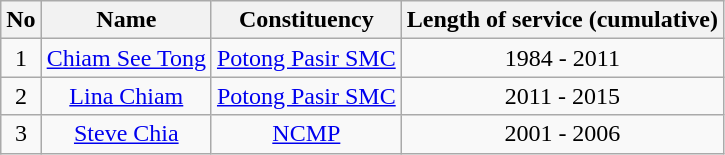<table class="wikitable" style="text-align:center;">
<tr>
<th>No</th>
<th>Name</th>
<th>Constituency</th>
<th>Length of service (cumulative)</th>
</tr>
<tr>
<td>1</td>
<td><a href='#'>Chiam See Tong</a></td>
<td><a href='#'>Potong Pasir SMC</a></td>
<td>1984 - 2011</td>
</tr>
<tr>
<td>2</td>
<td><a href='#'>Lina Chiam</a></td>
<td><a href='#'>Potong Pasir SMC</a></td>
<td>2011 - 2015</td>
</tr>
<tr>
<td>3</td>
<td><a href='#'>Steve Chia</a></td>
<td><a href='#'>NCMP</a></td>
<td>2001 - 2006</td>
</tr>
</table>
